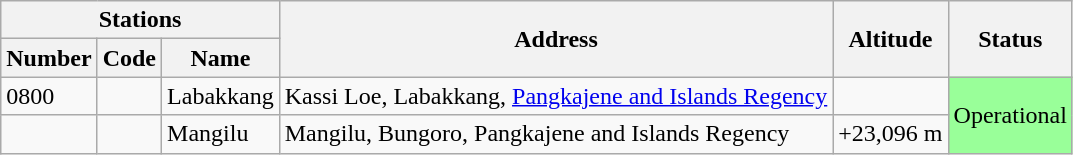<table class="wikitable">
<tr>
<th colspan="3">Stations</th>
<th rowspan="2">Address</th>
<th rowspan="2">Altitude</th>
<th rowspan="2">Status</th>
</tr>
<tr>
<th>Number</th>
<th>Code</th>
<th>Name</th>
</tr>
<tr>
<td>0800</td>
<td></td>
<td>Labakkang</td>
<td>Kassi Loe, Labakkang, <a href='#'>Pangkajene and Islands Regency</a></td>
<td></td>
<td rowspan="2" style="background-color:#99FF99;">Operational</td>
</tr>
<tr>
<td></td>
<td></td>
<td>Mangilu</td>
<td>Mangilu, Bungoro, Pangkajene and Islands Regency</td>
<td>+23,096 m</td>
</tr>
</table>
